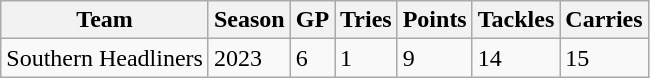<table class="wikitable">
<tr>
<th>Team</th>
<th>Season</th>
<th>GP</th>
<th>Tries</th>
<th>Points</th>
<th>Tackles</th>
<th>Carries</th>
</tr>
<tr>
<td>Southern Headliners</td>
<td>2023</td>
<td>6</td>
<td>1</td>
<td>9</td>
<td>14</td>
<td>15</td>
</tr>
</table>
